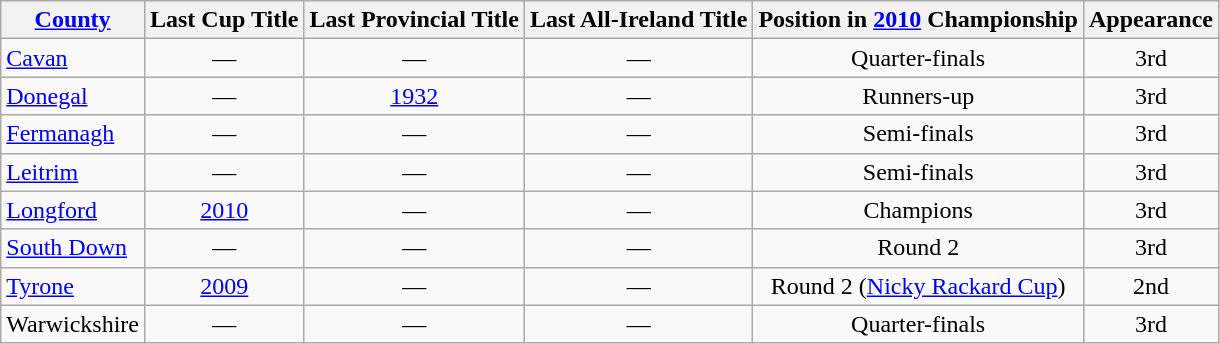<table class="wikitable sortable" style="text-align:center">
<tr>
<th><a href='#'>County</a></th>
<th>Last Cup Title</th>
<th>Last Provincial Title</th>
<th>Last All-Ireland Title</th>
<th>Position in <a href='#'>2010</a> Championship</th>
<th>Appearance</th>
</tr>
<tr>
<td style="text-align:left"> <a href='#'>Cavan</a></td>
<td>—</td>
<td>—</td>
<td>—</td>
<td>Quarter-finals</td>
<td>3rd</td>
</tr>
<tr>
<td style="text-align:left"> <a href='#'>Donegal</a></td>
<td>—</td>
<td><a href='#'>1932</a></td>
<td>—</td>
<td>Runners-up</td>
<td>3rd</td>
</tr>
<tr>
<td style="text-align:left"> <a href='#'>Fermanagh</a></td>
<td>—</td>
<td>—</td>
<td>—</td>
<td>Semi-finals</td>
<td>3rd</td>
</tr>
<tr>
<td style="text-align:left"> <a href='#'>Leitrim</a></td>
<td>—</td>
<td>—</td>
<td>—</td>
<td>Semi-finals</td>
<td>3rd</td>
</tr>
<tr>
<td style="text-align:left"> <a href='#'>Longford</a></td>
<td><a href='#'>2010</a></td>
<td>—</td>
<td>—</td>
<td>Champions</td>
<td>3rd</td>
</tr>
<tr>
<td style="text-align:left"> <a href='#'>South Down</a></td>
<td>—</td>
<td>—</td>
<td>—</td>
<td>Round 2</td>
<td>3rd</td>
</tr>
<tr>
<td style="text-align:left"> <a href='#'>Tyrone</a></td>
<td><a href='#'>2009</a></td>
<td>—</td>
<td>—</td>
<td>Round 2 (<a href='#'>Nicky Rackard Cup</a>)</td>
<td>2nd</td>
</tr>
<tr>
<td style="text-align:left"> Warwickshire</td>
<td>—</td>
<td>—</td>
<td>—</td>
<td>Quarter-finals</td>
<td>3rd</td>
</tr>
</table>
